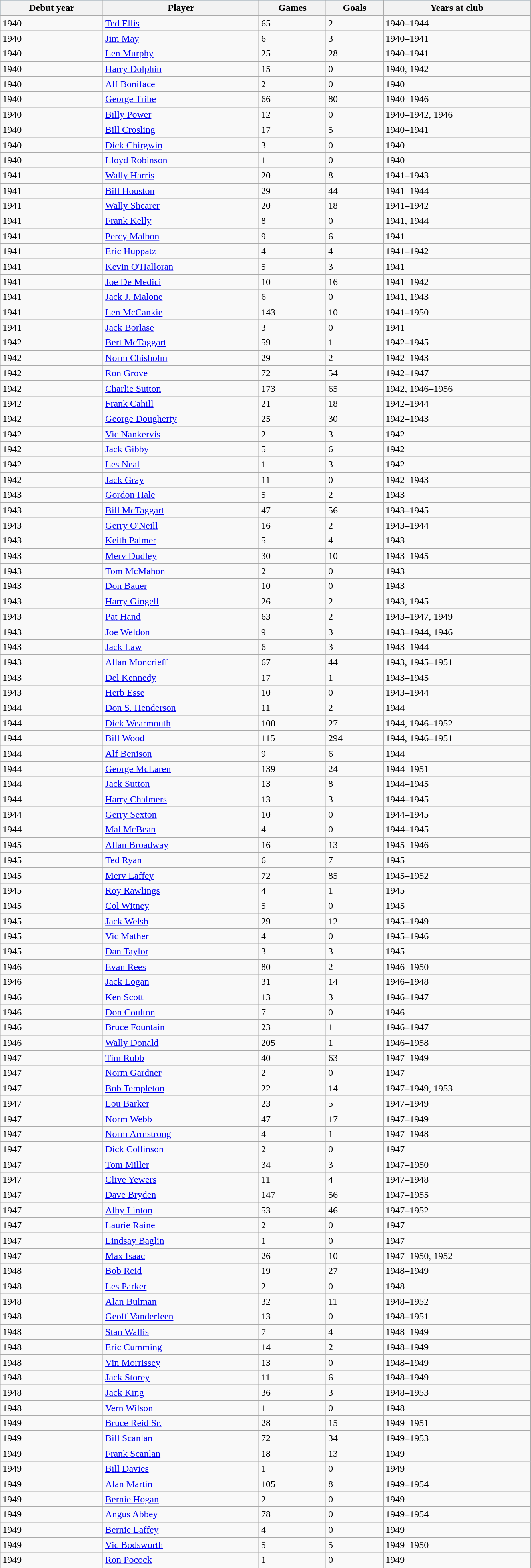<table class="wikitable" style="width:70%;">
<tr style="background:#87cefa;">
<th>Debut year</th>
<th>Player</th>
<th>Games</th>
<th>Goals</th>
<th>Years at club</th>
</tr>
<tr>
<td>1940</td>
<td><a href='#'>Ted Ellis</a></td>
<td>65</td>
<td>2</td>
<td>1940–1944</td>
</tr>
<tr>
<td>1940</td>
<td><a href='#'>Jim May</a></td>
<td>6</td>
<td>3</td>
<td>1940–1941</td>
</tr>
<tr>
<td>1940</td>
<td><a href='#'>Len Murphy</a></td>
<td>25</td>
<td>28</td>
<td>1940–1941</td>
</tr>
<tr>
<td>1940</td>
<td><a href='#'>Harry Dolphin</a></td>
<td>15</td>
<td>0</td>
<td>1940, 1942</td>
</tr>
<tr>
<td>1940</td>
<td><a href='#'>Alf Boniface</a></td>
<td>2</td>
<td>0</td>
<td>1940</td>
</tr>
<tr>
<td>1940</td>
<td><a href='#'>George Tribe</a></td>
<td>66</td>
<td>80</td>
<td>1940–1946</td>
</tr>
<tr>
<td>1940</td>
<td><a href='#'>Billy Power</a></td>
<td>12</td>
<td>0</td>
<td>1940–1942, 1946</td>
</tr>
<tr>
<td>1940</td>
<td><a href='#'>Bill Crosling</a></td>
<td>17</td>
<td>5</td>
<td>1940–1941</td>
</tr>
<tr>
<td>1940</td>
<td><a href='#'>Dick Chirgwin</a></td>
<td>3</td>
<td>0</td>
<td>1940</td>
</tr>
<tr>
<td>1940</td>
<td><a href='#'>Lloyd Robinson</a></td>
<td>1</td>
<td>0</td>
<td>1940</td>
</tr>
<tr>
<td>1941</td>
<td><a href='#'>Wally Harris</a></td>
<td>20</td>
<td>8</td>
<td>1941–1943</td>
</tr>
<tr>
<td>1941</td>
<td><a href='#'>Bill Houston</a></td>
<td>29</td>
<td>44</td>
<td>1941–1944</td>
</tr>
<tr>
<td>1941</td>
<td><a href='#'>Wally Shearer</a></td>
<td>20</td>
<td>18</td>
<td>1941–1942</td>
</tr>
<tr>
<td>1941</td>
<td><a href='#'>Frank Kelly</a></td>
<td>8</td>
<td>0</td>
<td>1941, 1944</td>
</tr>
<tr>
<td>1941</td>
<td><a href='#'>Percy Malbon</a></td>
<td>9</td>
<td>6</td>
<td>1941</td>
</tr>
<tr>
<td>1941</td>
<td><a href='#'>Eric Huppatz</a></td>
<td>4</td>
<td>4</td>
<td>1941–1942</td>
</tr>
<tr>
<td>1941</td>
<td><a href='#'>Kevin O'Halloran</a></td>
<td>5</td>
<td>3</td>
<td>1941</td>
</tr>
<tr>
<td>1941</td>
<td><a href='#'>Joe De Medici</a></td>
<td>10</td>
<td>16</td>
<td>1941–1942</td>
</tr>
<tr>
<td>1941</td>
<td><a href='#'>Jack J. Malone</a></td>
<td>6</td>
<td>0</td>
<td>1941, 1943</td>
</tr>
<tr>
<td>1941</td>
<td><a href='#'>Len McCankie</a></td>
<td>143</td>
<td>10</td>
<td>1941–1950</td>
</tr>
<tr>
<td>1941</td>
<td><a href='#'>Jack Borlase</a></td>
<td>3</td>
<td>0</td>
<td>1941</td>
</tr>
<tr>
<td>1942</td>
<td><a href='#'>Bert McTaggart</a></td>
<td>59</td>
<td>1</td>
<td>1942–1945</td>
</tr>
<tr>
<td>1942</td>
<td><a href='#'>Norm Chisholm</a></td>
<td>29</td>
<td>2</td>
<td>1942–1943</td>
</tr>
<tr>
<td>1942</td>
<td><a href='#'>Ron Grove</a></td>
<td>72</td>
<td>54</td>
<td>1942–1947</td>
</tr>
<tr>
<td>1942</td>
<td><a href='#'>Charlie Sutton</a></td>
<td>173</td>
<td>65</td>
<td>1942, 1946–1956</td>
</tr>
<tr>
<td>1942</td>
<td><a href='#'>Frank Cahill</a></td>
<td>21</td>
<td>18</td>
<td>1942–1944</td>
</tr>
<tr>
<td>1942</td>
<td><a href='#'>George Dougherty</a></td>
<td>25</td>
<td>30</td>
<td>1942–1943</td>
</tr>
<tr>
<td>1942</td>
<td><a href='#'>Vic Nankervis</a></td>
<td>2</td>
<td>3</td>
<td>1942</td>
</tr>
<tr>
<td>1942</td>
<td><a href='#'>Jack Gibby</a></td>
<td>5</td>
<td>6</td>
<td>1942</td>
</tr>
<tr>
<td>1942</td>
<td><a href='#'>Les Neal</a></td>
<td>1</td>
<td>3</td>
<td>1942</td>
</tr>
<tr>
<td>1942</td>
<td><a href='#'>Jack Gray</a></td>
<td>11</td>
<td>0</td>
<td>1942–1943</td>
</tr>
<tr>
<td>1943</td>
<td><a href='#'>Gordon Hale</a></td>
<td>5</td>
<td>2</td>
<td>1943</td>
</tr>
<tr>
<td>1943</td>
<td><a href='#'>Bill McTaggart</a></td>
<td>47</td>
<td>56</td>
<td>1943–1945</td>
</tr>
<tr>
<td>1943</td>
<td><a href='#'>Gerry O'Neill</a></td>
<td>16</td>
<td>2</td>
<td>1943–1944</td>
</tr>
<tr>
<td>1943</td>
<td><a href='#'>Keith Palmer</a></td>
<td>5</td>
<td>4</td>
<td>1943</td>
</tr>
<tr>
<td>1943</td>
<td><a href='#'>Merv Dudley</a></td>
<td>30</td>
<td>10</td>
<td>1943–1945</td>
</tr>
<tr>
<td>1943</td>
<td><a href='#'>Tom McMahon</a></td>
<td>2</td>
<td>0</td>
<td>1943</td>
</tr>
<tr>
<td>1943</td>
<td><a href='#'>Don Bauer</a></td>
<td>10</td>
<td>0</td>
<td>1943</td>
</tr>
<tr>
<td>1943</td>
<td><a href='#'>Harry Gingell</a></td>
<td>26</td>
<td>2</td>
<td>1943, 1945</td>
</tr>
<tr>
<td>1943</td>
<td><a href='#'>Pat Hand</a></td>
<td>63</td>
<td>2</td>
<td>1943–1947, 1949</td>
</tr>
<tr>
<td>1943</td>
<td><a href='#'>Joe Weldon</a></td>
<td>9</td>
<td>3</td>
<td>1943–1944, 1946</td>
</tr>
<tr>
<td>1943</td>
<td><a href='#'>Jack Law</a></td>
<td>6</td>
<td>3</td>
<td>1943–1944</td>
</tr>
<tr>
<td>1943</td>
<td><a href='#'>Allan Moncrieff</a></td>
<td>67</td>
<td>44</td>
<td>1943, 1945–1951</td>
</tr>
<tr>
<td>1943</td>
<td><a href='#'>Del Kennedy</a></td>
<td>17</td>
<td>1</td>
<td>1943–1945</td>
</tr>
<tr>
<td>1943</td>
<td><a href='#'>Herb Esse</a></td>
<td>10</td>
<td>0</td>
<td>1943–1944</td>
</tr>
<tr>
<td>1944</td>
<td><a href='#'>Don S. Henderson</a></td>
<td>11</td>
<td>2</td>
<td>1944</td>
</tr>
<tr>
<td>1944</td>
<td><a href='#'>Dick Wearmouth</a></td>
<td>100</td>
<td>27</td>
<td>1944, 1946–1952</td>
</tr>
<tr>
<td>1944</td>
<td><a href='#'>Bill Wood</a></td>
<td>115</td>
<td>294</td>
<td>1944, 1946–1951</td>
</tr>
<tr>
<td>1944</td>
<td><a href='#'>Alf Benison</a></td>
<td>9</td>
<td>6</td>
<td>1944</td>
</tr>
<tr>
<td>1944</td>
<td><a href='#'>George McLaren</a></td>
<td>139</td>
<td>24</td>
<td>1944–1951</td>
</tr>
<tr>
<td>1944</td>
<td><a href='#'>Jack Sutton</a></td>
<td>13</td>
<td>8</td>
<td>1944–1945</td>
</tr>
<tr>
<td>1944</td>
<td><a href='#'>Harry Chalmers</a></td>
<td>13</td>
<td>3</td>
<td>1944–1945</td>
</tr>
<tr>
<td>1944</td>
<td><a href='#'>Gerry Sexton</a></td>
<td>10</td>
<td>0</td>
<td>1944–1945</td>
</tr>
<tr>
<td>1944</td>
<td><a href='#'>Mal McBean</a></td>
<td>4</td>
<td>0</td>
<td>1944–1945</td>
</tr>
<tr>
<td>1945</td>
<td><a href='#'>Allan Broadway</a></td>
<td>16</td>
<td>13</td>
<td>1945–1946</td>
</tr>
<tr>
<td>1945</td>
<td><a href='#'>Ted Ryan</a></td>
<td>6</td>
<td>7</td>
<td>1945</td>
</tr>
<tr>
<td>1945</td>
<td><a href='#'>Merv Laffey</a></td>
<td>72</td>
<td>85</td>
<td>1945–1952</td>
</tr>
<tr>
<td>1945</td>
<td><a href='#'>Roy Rawlings</a></td>
<td>4</td>
<td>1</td>
<td>1945</td>
</tr>
<tr>
<td>1945</td>
<td><a href='#'>Col Witney</a></td>
<td>5</td>
<td>0</td>
<td>1945</td>
</tr>
<tr>
<td>1945</td>
<td><a href='#'>Jack Welsh</a></td>
<td>29</td>
<td>12</td>
<td>1945–1949</td>
</tr>
<tr>
<td>1945</td>
<td><a href='#'>Vic Mather</a></td>
<td>4</td>
<td>0</td>
<td>1945–1946</td>
</tr>
<tr>
<td>1945</td>
<td><a href='#'>Dan Taylor</a></td>
<td>3</td>
<td>3</td>
<td>1945</td>
</tr>
<tr>
<td>1946</td>
<td><a href='#'>Evan Rees</a></td>
<td>80</td>
<td>2</td>
<td>1946–1950</td>
</tr>
<tr>
<td>1946</td>
<td><a href='#'>Jack Logan</a></td>
<td>31</td>
<td>14</td>
<td>1946–1948</td>
</tr>
<tr>
<td>1946</td>
<td><a href='#'>Ken Scott</a></td>
<td>13</td>
<td>3</td>
<td>1946–1947</td>
</tr>
<tr>
<td>1946</td>
<td><a href='#'>Don Coulton</a></td>
<td>7</td>
<td>0</td>
<td>1946</td>
</tr>
<tr>
<td>1946</td>
<td><a href='#'>Bruce Fountain</a></td>
<td>23</td>
<td>1</td>
<td>1946–1947</td>
</tr>
<tr>
<td>1946</td>
<td><a href='#'>Wally Donald</a></td>
<td>205</td>
<td>1</td>
<td>1946–1958</td>
</tr>
<tr>
<td>1947</td>
<td><a href='#'>Tim Robb</a></td>
<td>40</td>
<td>63</td>
<td>1947–1949</td>
</tr>
<tr>
<td>1947</td>
<td><a href='#'>Norm Gardner</a></td>
<td>2</td>
<td>0</td>
<td>1947</td>
</tr>
<tr>
<td>1947</td>
<td><a href='#'>Bob Templeton</a></td>
<td>22</td>
<td>14</td>
<td>1947–1949, 1953</td>
</tr>
<tr>
<td>1947</td>
<td><a href='#'>Lou Barker</a></td>
<td>23</td>
<td>5</td>
<td>1947–1949</td>
</tr>
<tr>
<td>1947</td>
<td><a href='#'>Norm Webb</a></td>
<td>47</td>
<td>17</td>
<td>1947–1949</td>
</tr>
<tr>
<td>1947</td>
<td><a href='#'>Norm Armstrong</a></td>
<td>4</td>
<td>1</td>
<td>1947–1948</td>
</tr>
<tr>
<td>1947</td>
<td><a href='#'>Dick Collinson</a></td>
<td>2</td>
<td>0</td>
<td>1947</td>
</tr>
<tr>
<td>1947</td>
<td><a href='#'>Tom Miller</a></td>
<td>34</td>
<td>3</td>
<td>1947–1950</td>
</tr>
<tr>
<td>1947</td>
<td><a href='#'>Clive Yewers</a></td>
<td>11</td>
<td>4</td>
<td>1947–1948</td>
</tr>
<tr>
<td>1947</td>
<td><a href='#'>Dave Bryden</a></td>
<td>147</td>
<td>56</td>
<td>1947–1955</td>
</tr>
<tr>
<td>1947</td>
<td><a href='#'>Alby Linton</a></td>
<td>53</td>
<td>46</td>
<td>1947–1952</td>
</tr>
<tr>
<td>1947</td>
<td><a href='#'>Laurie Raine</a></td>
<td>2</td>
<td>0</td>
<td>1947</td>
</tr>
<tr>
<td>1947</td>
<td><a href='#'>Lindsay Baglin</a></td>
<td>1</td>
<td>0</td>
<td>1947</td>
</tr>
<tr>
<td>1947</td>
<td><a href='#'>Max Isaac</a></td>
<td>26</td>
<td>10</td>
<td>1947–1950, 1952</td>
</tr>
<tr>
<td>1948</td>
<td><a href='#'>Bob Reid</a></td>
<td>19</td>
<td>27</td>
<td>1948–1949</td>
</tr>
<tr>
<td>1948</td>
<td><a href='#'>Les Parker</a></td>
<td>2</td>
<td>0</td>
<td>1948</td>
</tr>
<tr>
<td>1948</td>
<td><a href='#'>Alan Bulman</a></td>
<td>32</td>
<td>11</td>
<td>1948–1952</td>
</tr>
<tr>
<td>1948</td>
<td><a href='#'>Geoff Vanderfeen</a></td>
<td>13</td>
<td>0</td>
<td>1948–1951</td>
</tr>
<tr>
<td>1948</td>
<td><a href='#'>Stan Wallis</a></td>
<td>7</td>
<td>4</td>
<td>1948–1949</td>
</tr>
<tr>
<td>1948</td>
<td><a href='#'>Eric Cumming</a></td>
<td>14</td>
<td>2</td>
<td>1948–1949</td>
</tr>
<tr>
<td>1948</td>
<td><a href='#'>Vin Morrissey</a></td>
<td>13</td>
<td>0</td>
<td>1948–1949</td>
</tr>
<tr>
<td>1948</td>
<td><a href='#'>Jack Storey</a></td>
<td>11</td>
<td>6</td>
<td>1948–1949</td>
</tr>
<tr>
<td>1948</td>
<td><a href='#'>Jack King</a></td>
<td>36</td>
<td>3</td>
<td>1948–1953</td>
</tr>
<tr>
<td>1948</td>
<td><a href='#'>Vern Wilson</a></td>
<td>1</td>
<td>0</td>
<td>1948</td>
</tr>
<tr>
<td>1949</td>
<td><a href='#'>Bruce Reid Sr.</a></td>
<td>28</td>
<td>15</td>
<td>1949–1951</td>
</tr>
<tr>
<td>1949</td>
<td><a href='#'>Bill Scanlan</a></td>
<td>72</td>
<td>34</td>
<td>1949–1953</td>
</tr>
<tr>
<td>1949</td>
<td><a href='#'>Frank Scanlan</a></td>
<td>18</td>
<td>13</td>
<td>1949</td>
</tr>
<tr>
<td>1949</td>
<td><a href='#'>Bill Davies</a></td>
<td>1</td>
<td>0</td>
<td>1949</td>
</tr>
<tr>
<td>1949</td>
<td><a href='#'>Alan Martin</a></td>
<td>105</td>
<td>8</td>
<td>1949–1954</td>
</tr>
<tr>
<td>1949</td>
<td><a href='#'>Bernie Hogan</a></td>
<td>2</td>
<td>0</td>
<td>1949</td>
</tr>
<tr>
<td>1949</td>
<td><a href='#'>Angus Abbey</a></td>
<td>78</td>
<td>0</td>
<td>1949–1954</td>
</tr>
<tr>
<td>1949</td>
<td><a href='#'>Bernie Laffey</a></td>
<td>4</td>
<td>0</td>
<td>1949</td>
</tr>
<tr>
<td>1949</td>
<td><a href='#'>Vic Bodsworth</a></td>
<td>5</td>
<td>5</td>
<td>1949–1950</td>
</tr>
<tr>
<td>1949</td>
<td><a href='#'>Ron Pocock</a></td>
<td>1</td>
<td>0</td>
<td>1949</td>
</tr>
</table>
